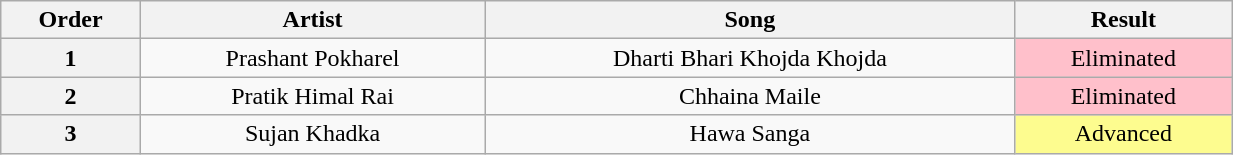<table class="wikitable" style="text-align: center; width:65%;">
<tr>
<th>Order</th>
<th>Artist</th>
<th>Song</th>
<th>Result</th>
</tr>
<tr>
<th>1</th>
<td>Prashant Pokharel</td>
<td>Dharti Bhari Khojda Khojda</td>
<td style="background:pink">Eliminated</td>
</tr>
<tr>
<th>2</th>
<td>Pratik Himal Rai</td>
<td>Chhaina Maile</td>
<td style="background:pink">Eliminated</td>
</tr>
<tr>
<th>3</th>
<td>Sujan Khadka</td>
<td>Hawa Sanga</td>
<td style="background:#fdfc8f">Advanced</td>
</tr>
</table>
